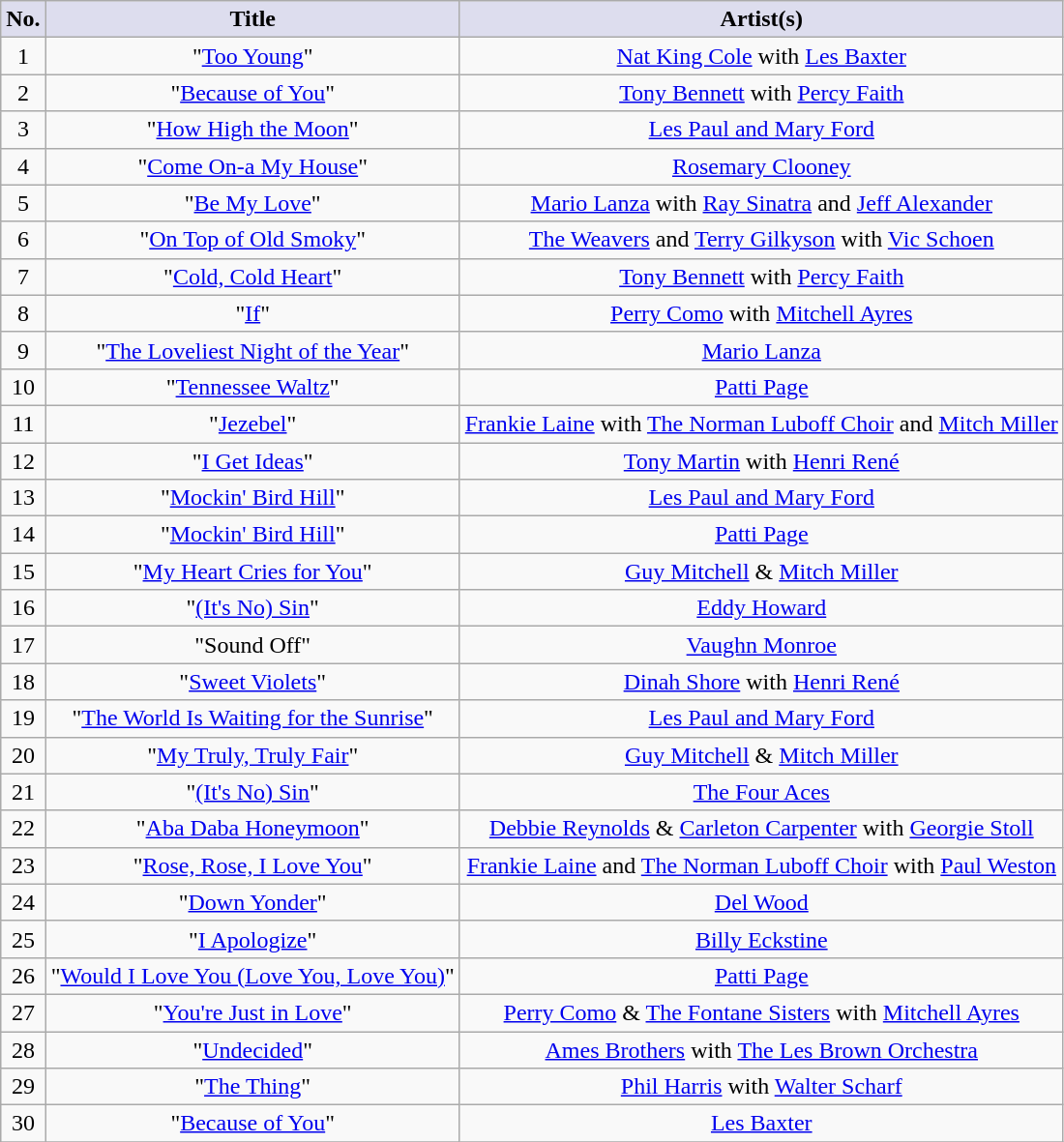<table class="wikitable sortable" style="text-align: center">
<tr>
<th scope="col" style="background:#dde;">No.</th>
<th scope="col" style="background:#dde;">Title</th>
<th scope="col" style="background:#dde;">Artist(s)</th>
</tr>
<tr>
<td>1</td>
<td>"<a href='#'>Too Young</a>"</td>
<td><a href='#'>Nat King Cole</a> with <a href='#'>Les Baxter</a></td>
</tr>
<tr>
<td>2</td>
<td>"<a href='#'>Because of You</a>"</td>
<td><a href='#'>Tony Bennett</a> with <a href='#'>Percy Faith</a></td>
</tr>
<tr>
<td>3</td>
<td>"<a href='#'>How High the Moon</a>"</td>
<td><a href='#'>Les Paul and Mary Ford</a></td>
</tr>
<tr>
<td>4</td>
<td>"<a href='#'>Come On-a My House</a>"</td>
<td><a href='#'>Rosemary Clooney</a></td>
</tr>
<tr>
<td>5</td>
<td>"<a href='#'>Be My Love</a>"</td>
<td><a href='#'>Mario Lanza</a> with <a href='#'>Ray Sinatra</a> and <a href='#'>Jeff Alexander</a></td>
</tr>
<tr>
<td>6</td>
<td>"<a href='#'>On Top of Old Smoky</a>"</td>
<td><a href='#'>The Weavers</a> and <a href='#'>Terry Gilkyson</a> with <a href='#'>Vic Schoen</a></td>
</tr>
<tr>
<td>7</td>
<td>"<a href='#'>Cold, Cold Heart</a>"</td>
<td><a href='#'>Tony Bennett</a> with <a href='#'>Percy Faith</a></td>
</tr>
<tr>
<td>8</td>
<td>"<a href='#'>If</a>"</td>
<td><a href='#'>Perry Como</a> with <a href='#'>Mitchell Ayres</a></td>
</tr>
<tr>
<td>9</td>
<td>"<a href='#'>The Loveliest Night of the Year</a>"</td>
<td><a href='#'>Mario Lanza</a></td>
</tr>
<tr>
<td>10</td>
<td>"<a href='#'>Tennessee Waltz</a>"</td>
<td><a href='#'>Patti Page</a></td>
</tr>
<tr>
<td>11</td>
<td>"<a href='#'>Jezebel</a>"</td>
<td><a href='#'>Frankie Laine</a> with <a href='#'>The Norman Luboff Choir</a> and <a href='#'>Mitch Miller</a></td>
</tr>
<tr>
<td>12</td>
<td>"<a href='#'>I Get Ideas</a>"</td>
<td><a href='#'>Tony Martin</a> with <a href='#'>Henri René</a></td>
</tr>
<tr>
<td>13</td>
<td>"<a href='#'>Mockin' Bird Hill</a>"</td>
<td><a href='#'>Les Paul and Mary Ford</a></td>
</tr>
<tr>
<td>14</td>
<td>"<a href='#'>Mockin' Bird Hill</a>"</td>
<td><a href='#'>Patti Page</a></td>
</tr>
<tr>
<td>15</td>
<td>"<a href='#'>My Heart Cries for You</a>"</td>
<td><a href='#'>Guy Mitchell</a> & <a href='#'>Mitch Miller</a></td>
</tr>
<tr>
<td>16</td>
<td>"<a href='#'>(It's No) Sin</a>"</td>
<td><a href='#'>Eddy Howard</a></td>
</tr>
<tr>
<td>17</td>
<td>"Sound Off"</td>
<td><a href='#'>Vaughn Monroe</a></td>
</tr>
<tr>
<td>18</td>
<td>"<a href='#'>Sweet Violets</a>"</td>
<td><a href='#'>Dinah Shore</a> with <a href='#'>Henri René</a></td>
</tr>
<tr>
<td>19</td>
<td>"<a href='#'>The World Is Waiting for the Sunrise</a>"</td>
<td><a href='#'>Les Paul and Mary Ford</a></td>
</tr>
<tr>
<td>20</td>
<td>"<a href='#'>My Truly, Truly Fair</a>"</td>
<td><a href='#'>Guy Mitchell</a> & <a href='#'>Mitch Miller</a></td>
</tr>
<tr>
<td>21</td>
<td>"<a href='#'>(It's No) Sin</a>"</td>
<td><a href='#'>The Four Aces</a></td>
</tr>
<tr>
<td>22</td>
<td>"<a href='#'>Aba Daba Honeymoon</a>"</td>
<td><a href='#'>Debbie Reynolds</a> & <a href='#'>Carleton Carpenter</a> with <a href='#'>Georgie Stoll</a></td>
</tr>
<tr>
<td>23</td>
<td>"<a href='#'>Rose, Rose, I Love You</a>"</td>
<td><a href='#'>Frankie Laine</a> and <a href='#'>The Norman Luboff Choir</a> with <a href='#'>Paul Weston</a></td>
</tr>
<tr>
<td>24</td>
<td>"<a href='#'>Down Yonder</a>"</td>
<td><a href='#'>Del Wood</a></td>
</tr>
<tr>
<td>25</td>
<td>"<a href='#'>I Apologize</a>"</td>
<td><a href='#'>Billy Eckstine</a></td>
</tr>
<tr>
<td>26</td>
<td>"<a href='#'>Would I Love You (Love You, Love You)</a>"</td>
<td><a href='#'>Patti Page</a></td>
</tr>
<tr>
<td>27</td>
<td>"<a href='#'>You're Just in Love</a>"</td>
<td><a href='#'>Perry Como</a> & <a href='#'>The Fontane Sisters</a> with <a href='#'>Mitchell Ayres</a></td>
</tr>
<tr>
<td>28</td>
<td>"<a href='#'>Undecided</a>"</td>
<td><a href='#'>Ames Brothers</a> with <a href='#'>The Les Brown Orchestra</a></td>
</tr>
<tr>
<td>29</td>
<td>"<a href='#'>The Thing</a>"</td>
<td><a href='#'>Phil Harris</a> with <a href='#'>Walter Scharf</a></td>
</tr>
<tr>
<td>30</td>
<td>"<a href='#'>Because of You</a>"</td>
<td><a href='#'>Les Baxter</a></td>
</tr>
<tr>
</tr>
</table>
